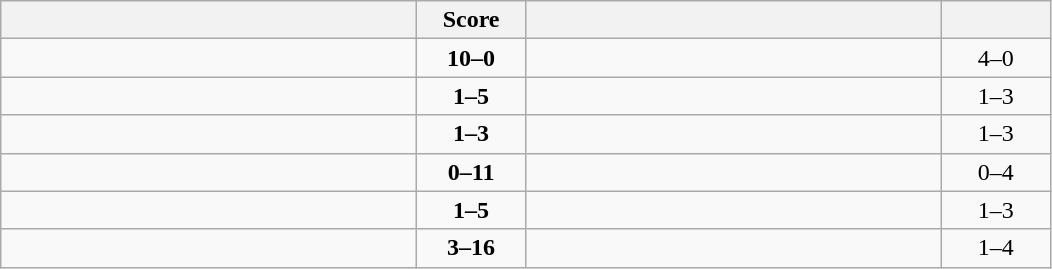<table class="wikitable" style="text-align: center; ">
<tr>
<th align="right" width="270"></th>
<th width="65">Score</th>
<th align="left" width="270"></th>
<th width="65"></th>
</tr>
<tr>
<td align="left"><strong></strong></td>
<td><strong>10–0</strong></td>
<td align="left"></td>
<td>4–0 <strong></strong></td>
</tr>
<tr>
<td align="left"></td>
<td><strong>1–5</strong></td>
<td align="left"><strong></strong></td>
<td>1–3 <strong></strong></td>
</tr>
<tr>
<td align="left"></td>
<td><strong>1–3</strong></td>
<td align="left"><strong></strong></td>
<td>1–3 <strong></strong></td>
</tr>
<tr>
<td align="left"></td>
<td><strong>0–11</strong></td>
<td align="left"><strong></strong></td>
<td>0–4 <strong></strong></td>
</tr>
<tr>
<td align="left"></td>
<td><strong>1–5</strong></td>
<td align="left"><strong></strong></td>
<td>1–3 <strong></strong></td>
</tr>
<tr>
<td align="left"></td>
<td><strong>3–16</strong></td>
<td align="left"><strong></strong></td>
<td>1–4 <strong></strong></td>
</tr>
</table>
